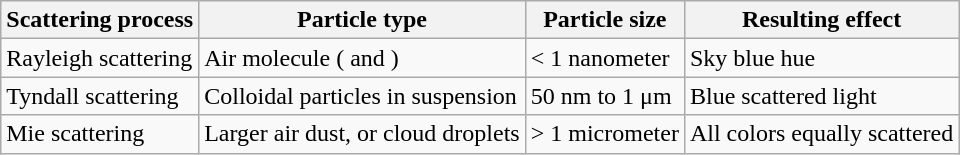<table class="wikitable">
<tr>
<th>Scattering process</th>
<th>Particle type</th>
<th>Particle size</th>
<th>Resulting effect</th>
</tr>
<tr>
<td>Rayleigh scattering</td>
<td>Air molecule ( and )</td>
<td>< 1 nanometer</td>
<td>Sky blue hue</td>
</tr>
<tr>
<td>Tyndall scattering</td>
<td>Colloidal particles in suspension</td>
<td>50 nm to 1 μm</td>
<td>Blue scattered light</td>
</tr>
<tr>
<td>Mie scattering</td>
<td>Larger air dust, or cloud droplets</td>
<td>> 1 micrometer</td>
<td>All colors equally scattered</td>
</tr>
</table>
